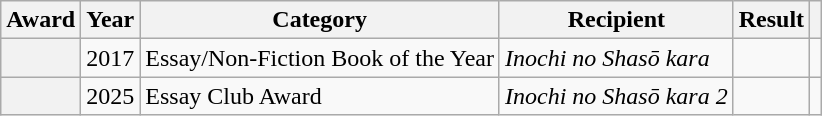<table class="wikitable sortable plainrowheaders" style="text-align:left;" id="literary-awards">
<tr>
<th scope="col">Award</th>
<th scope="col">Year</th>
<th scope="col">Category</th>
<th scope="col">Recipient</th>
<th scope="col">Result</th>
<th scope="col" class="unsortable"></th>
</tr>
<tr>
<th scope="row" rowspan="1"></th>
<td>2017</td>
<td>Essay/Non-Fiction Book of the Year</td>
<td><em>Inochi no Shasō kara</em></td>
<td></td>
<td style="text-align:center;"></td>
</tr>
<tr>
<th scope="row" rowspan="1"></th>
<td>2025</td>
<td>Essay Club Award</td>
<td><em>Inochi no Shasō kara 2</em></td>
<td></td>
<td style="text-align:center;"></td>
</tr>
</table>
